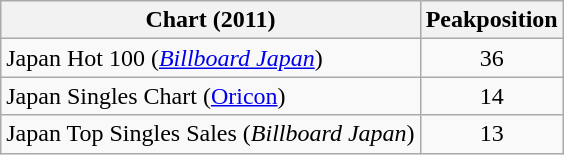<table class="wikitable">
<tr>
<th>Chart (2011)</th>
<th>Peakposition</th>
</tr>
<tr>
<td>Japan Hot 100 (<em><a href='#'>Billboard Japan</a></em>)</td>
<td align="center">36</td>
</tr>
<tr>
<td>Japan Singles Chart (<a href='#'>Oricon</a>)</td>
<td align="center">14</td>
</tr>
<tr>
<td>Japan Top Singles Sales (<em>Billboard Japan</em>)</td>
<td align="center">13</td>
</tr>
</table>
